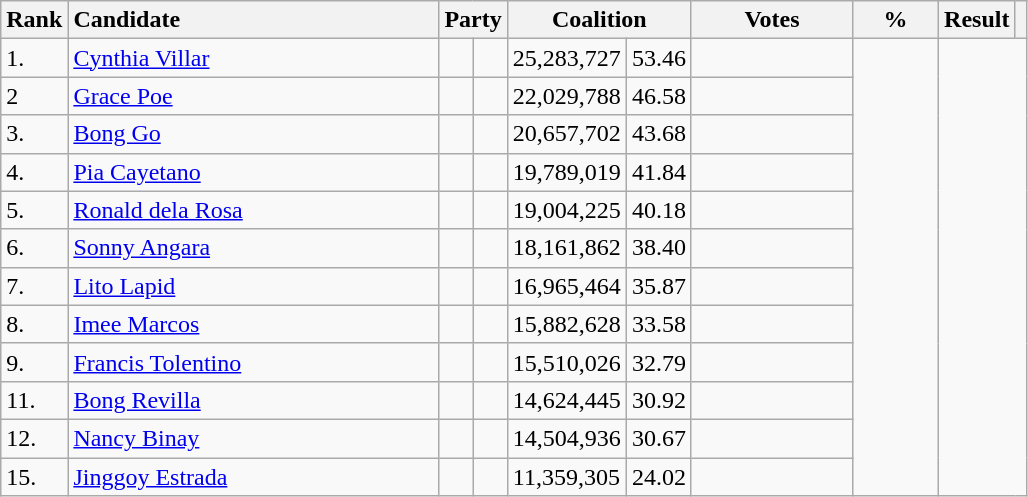<table class="wikitable">
<tr>
<th width="5px">Rank</th>
<th style="text-align:left;width: 15em">Candidate</th>
<th colspan="2">Party</th>
<th colspan="2">Coalition</th>
<th width="100px">Votes</th>
<th width="50px">%</th>
<th>Result</th>
<th></th>
</tr>
<tr>
<td>1.</td>
<td width="200px" style="text-align:left;"><a href='#'>Cynthia Villar</a></td>
<td></td>
<td></td>
<td>25,283,727</td>
<td>53.46</td>
<td></td>
<td rowspan="12"></td>
</tr>
<tr>
<td>2</td>
<td width="200px" style="text-align:left;"><a href='#'>Grace Poe </a></td>
<td></td>
<td></td>
<td>22,029,788</td>
<td>46.58</td>
<td></td>
</tr>
<tr>
<td>3.</td>
<td width="200px" style="text-align:left;"><a href='#'>Bong Go</a></td>
<td></td>
<td></td>
<td>20,657,702</td>
<td>43.68</td>
<td></td>
</tr>
<tr>
<td>4.</td>
<td width="200px" style="text-align:left;"><a href='#'>Pia Cayetano</a></td>
<td></td>
<td></td>
<td>19,789,019</td>
<td>41.84</td>
<td></td>
</tr>
<tr>
<td>5.</td>
<td width="200px" style="text-align:left;"><a href='#'>Ronald dela Rosa</a></td>
<td></td>
<td></td>
<td>19,004,225</td>
<td>40.18</td>
<td></td>
</tr>
<tr>
<td>6.</td>
<td width="200px" style="text-align:left;"><a href='#'>Sonny Angara</a></td>
<td></td>
<td></td>
<td>18,161,862</td>
<td>38.40</td>
<td></td>
</tr>
<tr>
<td>7.</td>
<td width="200px" style="text-align:left;"><a href='#'>Lito Lapid</a></td>
<td></td>
<td></td>
<td>16,965,464</td>
<td>35.87</td>
<td></td>
</tr>
<tr>
<td>8.</td>
<td width="200px" style="text-align:left;"><a href='#'>Imee Marcos</a></td>
<td></td>
<td></td>
<td>15,882,628</td>
<td>33.58</td>
<td></td>
</tr>
<tr>
<td>9.</td>
<td width="200px" style="text-align:left;"><a href='#'>Francis Tolentino</a></td>
<td></td>
<td></td>
<td>15,510,026</td>
<td>32.79</td>
<td></td>
</tr>
<tr>
<td>11.</td>
<td width="200px" style="text-align:left;"><a href='#'>Bong Revilla</a></td>
<td></td>
<td></td>
<td>14,624,445</td>
<td>30.92</td>
<td></td>
</tr>
<tr>
<td>12.</td>
<td width="200px" style="text-align:left;"><a href='#'>Nancy Binay</a></td>
<td></td>
<td></td>
<td>14,504,936</td>
<td>30.67</td>
<td></td>
</tr>
<tr>
<td>15.</td>
<td width="200px" style="text-align:left;"><a href='#'>Jinggoy Estrada</a></td>
<td></td>
<td></td>
<td>11,359,305</td>
<td>24.02</td>
<td></td>
</tr>
</table>
